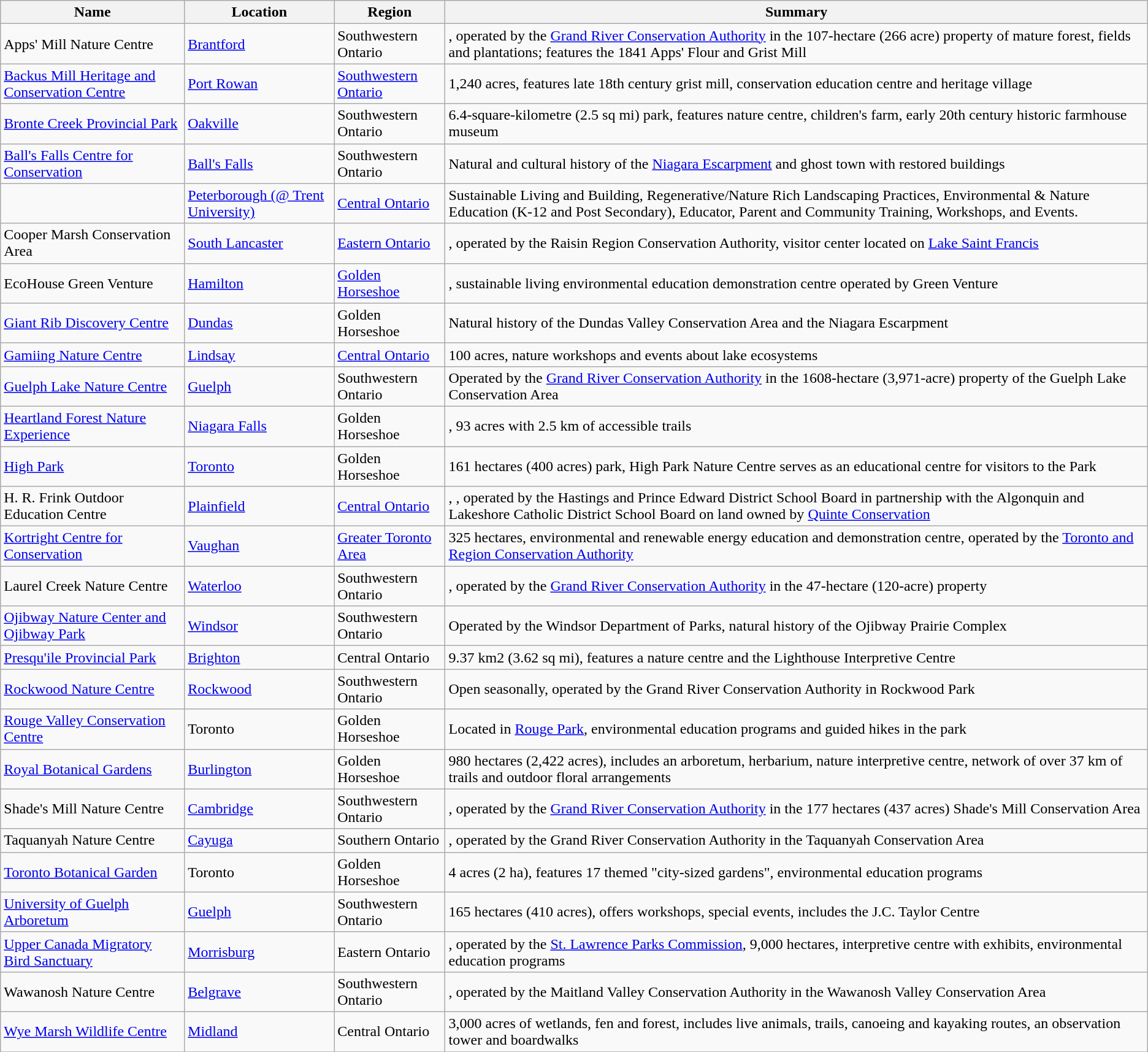<table class="wikitable sortable">
<tr>
<th>Name</th>
<th>Location</th>
<th>Region</th>
<th>Summary</th>
</tr>
<tr>
<td>Apps' Mill Nature Centre</td>
<td><a href='#'>Brantford</a></td>
<td>Southwestern Ontario</td>
<td>, operated by the <a href='#'>Grand River Conservation Authority</a> in the 107-hectare (266 acre) property of mature forest, fields and plantations; features the 1841 Apps' Flour and Grist Mill</td>
</tr>
<tr>
<td><a href='#'>Backus Mill Heritage and Conservation Centre</a></td>
<td><a href='#'>Port Rowan</a></td>
<td><a href='#'>Southwestern Ontario</a></td>
<td>1,240 acres, features late 18th century grist mill, conservation education centre and heritage village</td>
</tr>
<tr>
<td><a href='#'>Bronte Creek Provincial Park</a></td>
<td><a href='#'>Oakville</a></td>
<td>Southwestern Ontario</td>
<td>6.4-square-kilometre (2.5 sq mi) park, features nature centre, children's farm, early 20th century historic farmhouse museum</td>
</tr>
<tr>
<td><a href='#'>Ball's Falls Centre for Conservation</a></td>
<td><a href='#'>Ball's Falls</a></td>
<td>Southwestern Ontario</td>
<td>Natural and cultural history of the <a href='#'>Niagara Escarpment</a> and ghost town with restored buildings</td>
</tr>
<tr>
<td></td>
<td><a href='#'>Peterborough (@ Trent University)</a></td>
<td><a href='#'>Central Ontario</a></td>
<td>Sustainable Living and Building, Regenerative/Nature Rich Landscaping Practices, Environmental & Nature Education (K-12 and Post Secondary), Educator, Parent and Community Training, Workshops, and Events.</td>
</tr>
<tr>
<td>Cooper Marsh Conservation Area</td>
<td><a href='#'>South Lancaster</a></td>
<td><a href='#'>Eastern Ontario</a></td>
<td>, operated by the Raisin Region Conservation Authority, visitor center located on <a href='#'>Lake Saint Francis</a></td>
</tr>
<tr>
<td>EcoHouse Green Venture</td>
<td><a href='#'>Hamilton</a></td>
<td><a href='#'>Golden Horseshoe</a></td>
<td>, sustainable living environmental education demonstration centre operated by Green Venture</td>
</tr>
<tr>
<td><a href='#'>Giant Rib Discovery Centre</a></td>
<td><a href='#'>Dundas</a></td>
<td>Golden Horseshoe</td>
<td>Natural history of the Dundas Valley Conservation Area and the Niagara Escarpment</td>
</tr>
<tr>
<td><a href='#'>Gamiing Nature Centre</a></td>
<td><a href='#'>Lindsay</a></td>
<td><a href='#'>Central Ontario</a></td>
<td>100 acres, nature workshops and events about lake ecosystems</td>
</tr>
<tr>
<td><a href='#'>Guelph Lake Nature Centre</a></td>
<td><a href='#'>Guelph</a></td>
<td>Southwestern Ontario</td>
<td>Operated by the <a href='#'>Grand River Conservation Authority</a> in the 1608-hectare (3,971-acre) property of the Guelph Lake Conservation Area</td>
</tr>
<tr>
<td><a href='#'>Heartland Forest Nature Experience</a></td>
<td><a href='#'>Niagara Falls</a></td>
<td>Golden Horseshoe</td>
<td>, 93 acres with 2.5 km of accessible trails</td>
</tr>
<tr>
<td><a href='#'>High Park</a></td>
<td><a href='#'>Toronto</a></td>
<td>Golden Horseshoe</td>
<td>161 hectares (400 acres) park, High Park Nature Centre serves as an educational centre for visitors to the Park</td>
</tr>
<tr>
<td>H. R. Frink Outdoor Education Centre</td>
<td><a href='#'>Plainfield</a></td>
<td><a href='#'>Central Ontario</a></td>
<td>, , operated by the Hastings and Prince Edward District School Board in partnership with the Algonquin and Lakeshore Catholic District School Board on land owned by <a href='#'>Quinte Conservation</a></td>
</tr>
<tr>
<td><a href='#'>Kortright Centre for Conservation</a></td>
<td><a href='#'>Vaughan</a></td>
<td><a href='#'>Greater Toronto Area</a></td>
<td>325 hectares, environmental and renewable energy education and demonstration centre, operated by the <a href='#'>Toronto and Region Conservation Authority</a></td>
</tr>
<tr>
<td>Laurel Creek Nature Centre</td>
<td><a href='#'>Waterloo</a></td>
<td>Southwestern Ontario</td>
<td>, operated by the <a href='#'>Grand River Conservation Authority</a> in the 47-hectare (120-acre) property</td>
</tr>
<tr>
<td><a href='#'>Ojibway Nature Center and Ojibway Park</a></td>
<td><a href='#'>Windsor</a></td>
<td>Southwestern Ontario</td>
<td>Operated by the Windsor Department of Parks, natural history of the Ojibway Prairie Complex</td>
</tr>
<tr>
<td><a href='#'>Presqu'ile Provincial Park</a></td>
<td><a href='#'>Brighton</a></td>
<td>Central Ontario</td>
<td>9.37 km2 (3.62 sq mi), features a nature centre and the Lighthouse Interpretive Centre</td>
</tr>
<tr>
<td><a href='#'>Rockwood Nature Centre</a></td>
<td><a href='#'>Rockwood</a></td>
<td>Southwestern Ontario</td>
<td>Open seasonally, operated by the Grand River Conservation Authority in Rockwood Park</td>
</tr>
<tr>
<td><a href='#'>Rouge Valley Conservation Centre</a></td>
<td>Toronto</td>
<td>Golden Horseshoe</td>
<td>Located in <a href='#'>Rouge Park</a>, environmental education programs and guided hikes in the park</td>
</tr>
<tr>
<td><a href='#'>Royal Botanical Gardens</a></td>
<td><a href='#'>Burlington</a></td>
<td>Golden Horseshoe</td>
<td>980 hectares (2,422 acres), includes an arboretum, herbarium, nature interpretive centre, network of over 37 km of trails and outdoor floral arrangements</td>
</tr>
<tr>
<td>Shade's Mill Nature Centre</td>
<td><a href='#'>Cambridge</a></td>
<td>Southwestern Ontario</td>
<td>, operated by the <a href='#'>Grand River Conservation Authority</a> in the 177 hectares (437 acres) Shade's Mill Conservation Area</td>
</tr>
<tr>
<td>Taquanyah Nature Centre</td>
<td><a href='#'>Cayuga</a></td>
<td>Southern Ontario</td>
<td>, operated by the Grand River Conservation Authority in the Taquanyah Conservation Area</td>
</tr>
<tr>
<td><a href='#'>Toronto Botanical Garden</a></td>
<td>Toronto</td>
<td>Golden Horseshoe</td>
<td>4 acres (2 ha), features 17 themed "city-sized gardens", environmental education programs</td>
</tr>
<tr>
<td><a href='#'>University of Guelph Arboretum</a></td>
<td><a href='#'>Guelph</a></td>
<td>Southwestern Ontario</td>
<td>165 hectares (410 acres), offers workshops, special events, includes the J.C. Taylor Centre</td>
</tr>
<tr>
<td><a href='#'>Upper Canada Migratory Bird Sanctuary</a></td>
<td><a href='#'>Morrisburg</a></td>
<td>Eastern Ontario</td>
<td>, operated by the <a href='#'>St. Lawrence Parks Commission</a>, 9,000 hectares, interpretive centre with exhibits, environmental education programs</td>
</tr>
<tr>
<td>Wawanosh Nature Centre</td>
<td><a href='#'>Belgrave</a></td>
<td>Southwestern Ontario</td>
<td>, operated by the Maitland Valley Conservation Authority in the Wawanosh Valley Conservation Area</td>
</tr>
<tr>
<td><a href='#'>Wye Marsh Wildlife Centre</a></td>
<td><a href='#'>Midland</a></td>
<td>Central Ontario</td>
<td>3,000 acres of wetlands, fen and forest, includes live animals, trails, canoeing and kayaking routes, an observation tower and boardwalks</td>
</tr>
<tr>
</tr>
</table>
